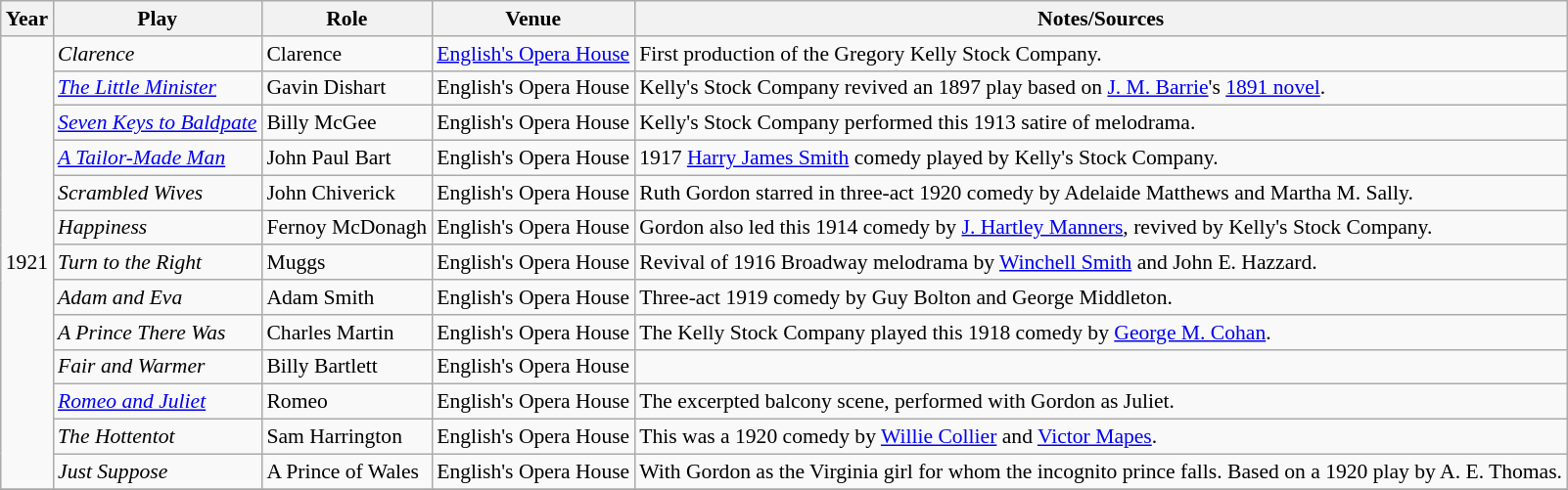<table class="wikitable sortable plainrowheaders" style="font-size: 90%">
<tr>
<th scope="col">Year</th>
<th scope="col">Play</th>
<th scope="col">Role</th>
<th scope="col">Venue</th>
<th scope="col">Notes/Sources</th>
</tr>
<tr>
<td rowspan=13>1921</td>
<td><em>Clarence</em></td>
<td>Clarence</td>
<td><a href='#'>English's Opera House</a></td>
<td>First production of the Gregory Kelly Stock Company.</td>
</tr>
<tr>
<td><em><a href='#'>The Little Minister</a></em></td>
<td>Gavin Dishart</td>
<td>English's Opera House</td>
<td>Kelly's Stock Company revived an 1897 play based on <a href='#'>J. M. Barrie</a>'s <a href='#'>1891 novel</a>.</td>
</tr>
<tr>
<td><em><a href='#'>Seven Keys to Baldpate</a></em></td>
<td>Billy McGee</td>
<td>English's Opera House</td>
<td>Kelly's Stock Company performed this 1913 satire of melodrama.</td>
</tr>
<tr>
<td><em><a href='#'>A Tailor-Made Man</a></em></td>
<td>John Paul Bart</td>
<td>English's Opera House</td>
<td>1917 <a href='#'>Harry James Smith</a> comedy played by Kelly's Stock Company.</td>
</tr>
<tr>
<td><em>Scrambled Wives</em></td>
<td>John Chiverick</td>
<td>English's Opera House</td>
<td>Ruth Gordon starred in three-act 1920 comedy by Adelaide Matthews and Martha M. Sally.</td>
</tr>
<tr>
<td><em>Happiness</em></td>
<td>Fernoy McDonagh</td>
<td>English's Opera House</td>
<td>Gordon also led this 1914 comedy by <a href='#'>J. Hartley Manners</a>, revived by Kelly's Stock Company.</td>
</tr>
<tr>
<td><em>Turn to the Right</em></td>
<td>Muggs</td>
<td>English's Opera House</td>
<td>Revival of 1916 Broadway melodrama by <a href='#'>Winchell Smith</a> and John E. Hazzard.</td>
</tr>
<tr>
<td><em>Adam and Eva</em></td>
<td>Adam Smith</td>
<td>English's Opera House</td>
<td>Three-act 1919 comedy by Guy Bolton and George Middleton.</td>
</tr>
<tr>
<td><em>A Prince There Was</em></td>
<td>Charles Martin</td>
<td>English's Opera House</td>
<td>The Kelly Stock Company played this 1918 comedy by <a href='#'>George M. Cohan</a>.</td>
</tr>
<tr>
<td><em>Fair and Warmer</em></td>
<td>Billy Bartlett</td>
<td>English's Opera House</td>
<td></td>
</tr>
<tr>
<td><em><a href='#'>Romeo and Juliet</a></em></td>
<td>Romeo</td>
<td>English's Opera House</td>
<td>The excerpted balcony scene, performed with Gordon as Juliet.</td>
</tr>
<tr>
<td><em>The Hottentot</em></td>
<td>Sam Harrington</td>
<td>English's Opera House</td>
<td>This was a 1920 comedy by <a href='#'>Willie Collier</a> and <a href='#'>Victor Mapes</a>.</td>
</tr>
<tr>
<td><em>Just Suppose</em></td>
<td>A Prince of Wales</td>
<td>English's Opera House</td>
<td>With Gordon as the Virginia girl for whom the incognito prince falls. Based on a 1920 play by A. E. Thomas.</td>
</tr>
<tr>
</tr>
</table>
